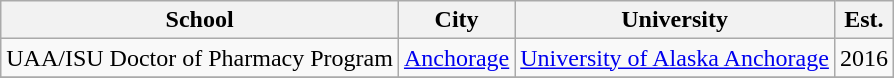<table class="wikitable sortable">
<tr>
<th scope="col">School</th>
<th scope="col">City</th>
<th scope="col">University</th>
<th scope="col">Est.</th>
</tr>
<tr>
<td>UAA/ISU Doctor of Pharmacy Program</td>
<td><a href='#'>Anchorage</a></td>
<td><a href='#'>University of Alaska Anchorage</a></td>
<td>2016</td>
</tr>
<tr>
</tr>
</table>
